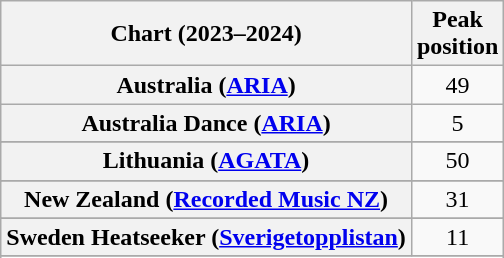<table class="wikitable sortable plainrowheaders" style="text-align:center">
<tr>
<th scope="col">Chart (2023–2024)</th>
<th scope="col">Peak<br>position</th>
</tr>
<tr>
<th scope="row">Australia (<a href='#'>ARIA</a>)</th>
<td>49</td>
</tr>
<tr>
<th scope="row">Australia Dance (<a href='#'>ARIA</a>)</th>
<td>5</td>
</tr>
<tr>
</tr>
<tr>
</tr>
<tr>
<th scope="row">Lithuania (<a href='#'>AGATA</a>)</th>
<td>50</td>
</tr>
<tr>
</tr>
<tr>
<th scope="row">New Zealand (<a href='#'>Recorded Music NZ</a>)</th>
<td>31</td>
</tr>
<tr>
</tr>
<tr>
<th scope="row">Sweden Heatseeker (<a href='#'>Sverigetopplistan</a>)</th>
<td>11</td>
</tr>
<tr>
</tr>
<tr>
</tr>
<tr>
</tr>
<tr>
</tr>
<tr>
</tr>
<tr>
</tr>
</table>
